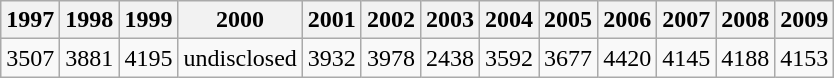<table class="wikitable">
<tr>
<th>1997</th>
<th>1998</th>
<th>1999</th>
<th>2000</th>
<th>2001</th>
<th>2002</th>
<th>2003</th>
<th>2004</th>
<th>2005</th>
<th>2006</th>
<th>2007</th>
<th>2008</th>
<th>2009</th>
</tr>
<tr>
<td align="right">3507</td>
<td align="right">3881</td>
<td align="right">4195</td>
<td align="right">undisclosed</td>
<td align="right">3932</td>
<td align="right">3978</td>
<td align="right">2438</td>
<td align="right">3592</td>
<td align="right">3677</td>
<td align="right">4420</td>
<td align="right">4145</td>
<td align="right">4188</td>
<td align="right">4153</td>
</tr>
</table>
